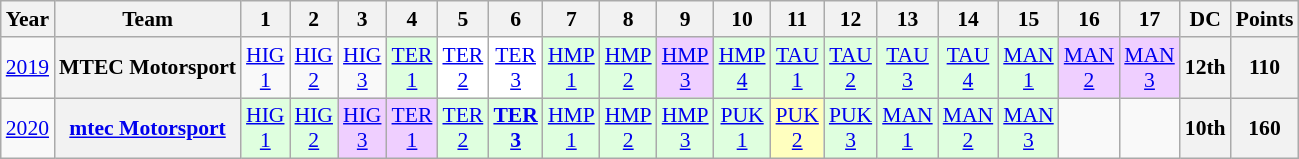<table class="wikitable" style="text-align:center; font-size:90%">
<tr>
<th>Year</th>
<th>Team</th>
<th>1</th>
<th>2</th>
<th>3</th>
<th>4</th>
<th>5</th>
<th>6</th>
<th>7</th>
<th>8</th>
<th>9</th>
<th>10</th>
<th>11</th>
<th>12</th>
<th>13</th>
<th>14</th>
<th>15</th>
<th>16</th>
<th>17</th>
<th>DC</th>
<th>Points</th>
</tr>
<tr>
<td><a href='#'>2019</a></td>
<th>MTEC Motorsport</th>
<td style="background:#;"><a href='#'>HIG<br>1</a></td>
<td style="background:#;"><a href='#'>HIG<br>2</a></td>
<td style="background:#;"><a href='#'>HIG<br>3</a></td>
<td style="background:#DFFFDF;"><a href='#'>TER<br>1</a><br></td>
<td style="background:#FFFFFF;"><a href='#'>TER<br>2</a><br></td>
<td style="background:#FFFFFF;"><a href='#'>TER<br>3</a><br></td>
<td style="background:#DFFFDF;"><a href='#'>HMP<br>1</a><br></td>
<td style="background:#DFFFDF;"><a href='#'>HMP<br>2</a><br></td>
<td style="background:#EFCFFF;"><a href='#'>HMP<br>3</a><br></td>
<td style="background:#DFFFDF;"><a href='#'>HMP<br>4</a><br></td>
<td style="background:#DFFFDF;"><a href='#'>TAU<br>1</a><br></td>
<td style="background:#DFFFDF;"><a href='#'>TAU<br>2</a><br></td>
<td style="background:#DFFFDF;"><a href='#'>TAU<br>3</a><br></td>
<td style="background:#DFFFDF;"><a href='#'>TAU<br>4</a><br></td>
<td style="background:#DFFFDF;"><a href='#'>MAN<br>1</a><br></td>
<td style="background:#EFCFFF;"><a href='#'>MAN<br>2</a><br></td>
<td style="background:#EFCFFF;"><a href='#'>MAN<br>3</a><br></td>
<th>12th</th>
<th>110</th>
</tr>
<tr>
<td><a href='#'>2020</a></td>
<th><a href='#'>mtec Motorsport</a></th>
<td style="background:#DFFFDF;"><a href='#'>HIG<br>1</a><br></td>
<td style="background:#DFFFDF;"><a href='#'>HIG<br>2</a><br></td>
<td style="background:#EFCFFF;"><a href='#'>HIG<br>3</a><br></td>
<td style="background:#EFCFFF;"><a href='#'>TER<br>1</a><br></td>
<td style="background:#DFFFDF;"><a href='#'>TER<br>2</a><br></td>
<td style="background:#DFFFDF;"><strong><a href='#'>TER<br>3</a></strong><br></td>
<td style="background:#DFFFDF;"><a href='#'>HMP<br>1</a><br></td>
<td style="background:#DFFFDF;"><a href='#'>HMP<br>2</a><br></td>
<td style="background:#DFFFDF;"><a href='#'>HMP<br>3</a><br></td>
<td style="background:#DFFFDF;"><a href='#'>PUK<br>1</a><br></td>
<td style="background:#FFFFBF;"><a href='#'>PUK<br>2</a><br></td>
<td style="background:#DFFFDF;"><a href='#'>PUK<br>3</a><br></td>
<td style="background:#DFFFDF;"><a href='#'>MAN<br>1</a><br></td>
<td style="background:#DFFFDF;"><a href='#'>MAN<br>2</a><br></td>
<td style="background:#DFFFDF;"><a href='#'>MAN<br>3</a><br></td>
<td></td>
<td></td>
<th>10th</th>
<th>160</th>
</tr>
</table>
